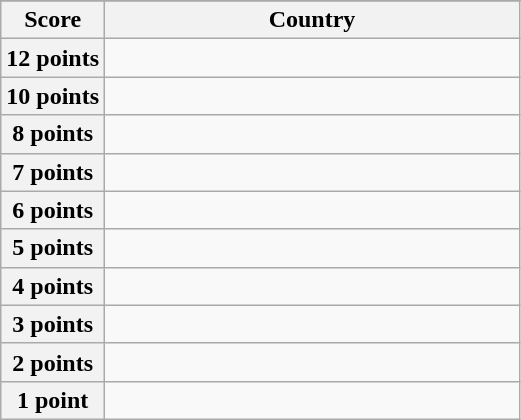<table class="wikitable">
<tr>
</tr>
<tr>
<th scope="col" width="20%">Score</th>
<th scope="col">Country</th>
</tr>
<tr>
<th scope="row">12 points</th>
<td></td>
</tr>
<tr>
<th scope="row">10 points</th>
<td></td>
</tr>
<tr>
<th scope="row">8 points</th>
<td></td>
</tr>
<tr>
<th scope="row">7 points</th>
<td></td>
</tr>
<tr>
<th scope="row">6 points</th>
<td></td>
</tr>
<tr>
<th scope="row">5 points</th>
<td></td>
</tr>
<tr>
<th scope="row">4 points</th>
<td></td>
</tr>
<tr>
<th scope="row">3 points</th>
<td></td>
</tr>
<tr>
<th scope="row">2 points</th>
<td></td>
</tr>
<tr>
<th scope="row">1 point</th>
<td></td>
</tr>
</table>
